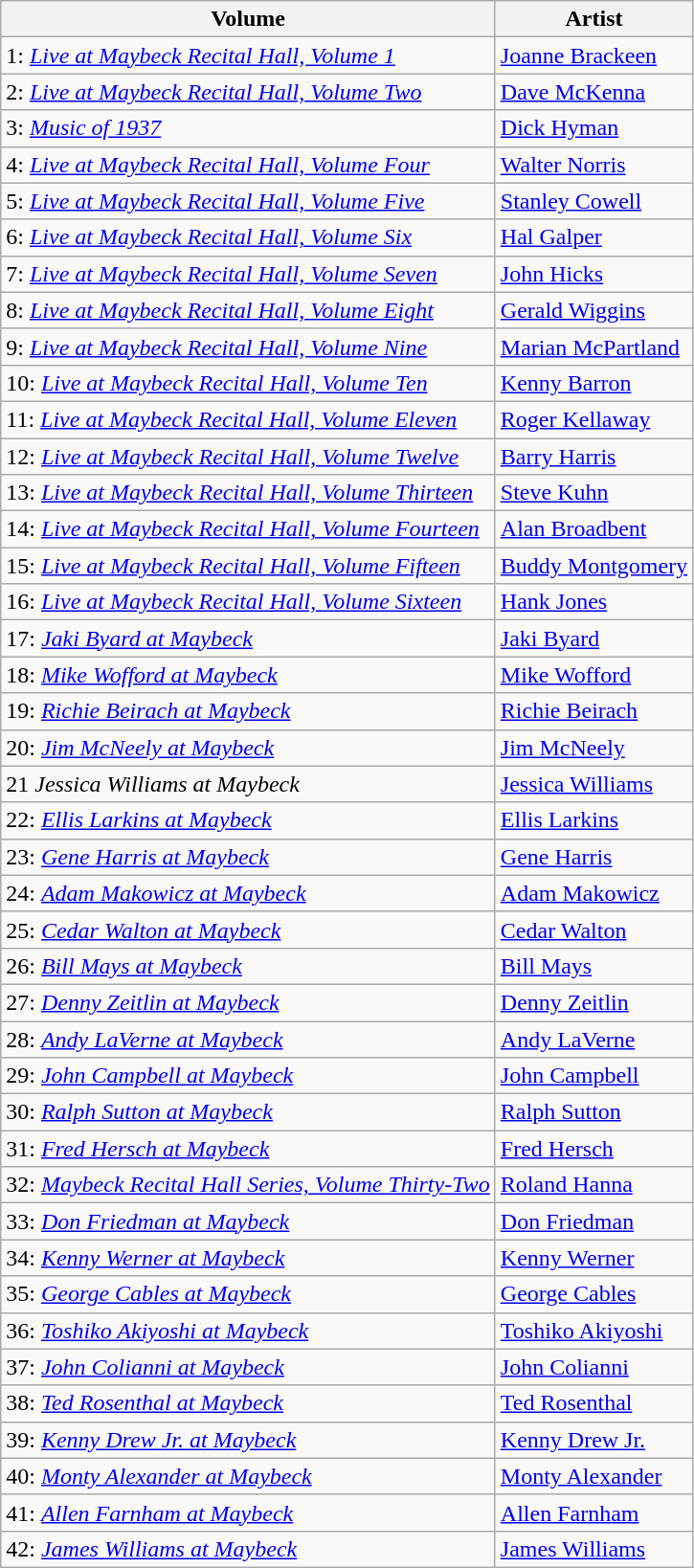<table class="wikitable">
<tr>
<th>Volume</th>
<th>Artist</th>
</tr>
<tr>
<td>1: <em><a href='#'>Live at Maybeck Recital Hall, Volume 1</a></em></td>
<td><a href='#'>Joanne Brackeen</a></td>
</tr>
<tr>
<td>2: <em><a href='#'>Live at Maybeck Recital Hall, Volume Two</a></em></td>
<td><a href='#'>Dave McKenna</a></td>
</tr>
<tr>
<td>3: <em><a href='#'>Music of 1937</a></em></td>
<td><a href='#'>Dick Hyman</a></td>
</tr>
<tr>
<td>4: <em><a href='#'>Live at Maybeck Recital Hall, Volume Four</a></em></td>
<td><a href='#'>Walter Norris</a></td>
</tr>
<tr>
<td>5: <em><a href='#'>Live at Maybeck Recital Hall, Volume Five</a></em></td>
<td><a href='#'>Stanley Cowell</a></td>
</tr>
<tr>
<td>6: <em><a href='#'>Live at Maybeck Recital Hall, Volume Six</a></em></td>
<td><a href='#'>Hal Galper</a></td>
</tr>
<tr>
<td>7: <em><a href='#'>Live at Maybeck Recital Hall, Volume Seven</a></em></td>
<td><a href='#'>John Hicks</a></td>
</tr>
<tr>
<td>8: <em><a href='#'>Live at Maybeck Recital Hall, Volume Eight</a></em></td>
<td><a href='#'>Gerald Wiggins</a></td>
</tr>
<tr>
<td>9: <em><a href='#'>Live at Maybeck Recital Hall, Volume Nine</a></em></td>
<td><a href='#'>Marian McPartland</a></td>
</tr>
<tr>
<td>10: <em><a href='#'>Live at Maybeck Recital Hall, Volume Ten</a></em></td>
<td><a href='#'>Kenny Barron</a></td>
</tr>
<tr>
<td>11: <em><a href='#'>Live at Maybeck Recital Hall, Volume Eleven</a></em></td>
<td><a href='#'>Roger Kellaway</a></td>
</tr>
<tr>
<td>12: <em><a href='#'>Live at Maybeck Recital Hall, Volume Twelve</a></em></td>
<td><a href='#'>Barry Harris</a></td>
</tr>
<tr>
<td>13: <em><a href='#'>Live at Maybeck Recital Hall, Volume Thirteen</a></em></td>
<td><a href='#'>Steve Kuhn</a></td>
</tr>
<tr>
<td>14: <em><a href='#'>Live at Maybeck Recital Hall, Volume Fourteen</a></em></td>
<td><a href='#'>Alan Broadbent</a></td>
</tr>
<tr>
<td>15: <em><a href='#'>Live at Maybeck Recital Hall, Volume Fifteen</a></em></td>
<td><a href='#'>Buddy Montgomery</a></td>
</tr>
<tr>
<td>16: <em><a href='#'>Live at Maybeck Recital Hall, Volume Sixteen</a></em></td>
<td><a href='#'>Hank Jones</a></td>
</tr>
<tr>
<td>17: <em><a href='#'>Jaki Byard at Maybeck</a></em></td>
<td><a href='#'>Jaki Byard</a></td>
</tr>
<tr>
<td>18: <em><a href='#'>Mike Wofford at Maybeck</a></em></td>
<td><a href='#'>Mike Wofford</a></td>
</tr>
<tr>
<td>19: <em><a href='#'>Richie Beirach at Maybeck</a></em></td>
<td><a href='#'>Richie Beirach</a></td>
</tr>
<tr>
<td>20: <em><a href='#'>Jim McNeely at Maybeck</a></em></td>
<td><a href='#'>Jim McNeely</a></td>
</tr>
<tr>
<td>21 <em>Jessica Williams at Maybeck</em></td>
<td><a href='#'>Jessica Williams</a></td>
</tr>
<tr>
<td>22: <em><a href='#'>Ellis Larkins at Maybeck</a></em></td>
<td><a href='#'>Ellis Larkins</a></td>
</tr>
<tr>
<td>23: <em><a href='#'>Gene Harris at Maybeck</a></em></td>
<td><a href='#'>Gene Harris</a></td>
</tr>
<tr>
<td>24: <em><a href='#'>Adam Makowicz at Maybeck</a></em></td>
<td><a href='#'>Adam Makowicz</a></td>
</tr>
<tr>
<td>25: <em><a href='#'>Cedar Walton at Maybeck</a></em></td>
<td><a href='#'>Cedar Walton</a></td>
</tr>
<tr>
<td>26: <em><a href='#'>Bill Mays at Maybeck</a></em></td>
<td><a href='#'>Bill Mays</a></td>
</tr>
<tr>
<td>27: <em><a href='#'>Denny Zeitlin at Maybeck</a></em></td>
<td><a href='#'>Denny Zeitlin</a></td>
</tr>
<tr>
<td>28: <em><a href='#'>Andy LaVerne at Maybeck</a></em></td>
<td><a href='#'>Andy LaVerne</a></td>
</tr>
<tr>
<td>29: <em><a href='#'>John Campbell at Maybeck</a></em></td>
<td><a href='#'>John Campbell</a></td>
</tr>
<tr>
<td>30: <em><a href='#'>Ralph Sutton at Maybeck</a></em></td>
<td><a href='#'>Ralph Sutton</a></td>
</tr>
<tr>
<td>31: <em><a href='#'>Fred Hersch at Maybeck</a></em></td>
<td><a href='#'>Fred Hersch</a></td>
</tr>
<tr>
<td>32: <em><a href='#'>Maybeck Recital Hall Series, Volume Thirty-Two</a></em></td>
<td><a href='#'>Roland Hanna</a></td>
</tr>
<tr>
<td>33: <em><a href='#'>Don Friedman at Maybeck</a></em></td>
<td><a href='#'>Don Friedman</a></td>
</tr>
<tr>
<td>34: <em><a href='#'>Kenny Werner at Maybeck</a></em></td>
<td><a href='#'>Kenny Werner</a></td>
</tr>
<tr>
<td>35: <em><a href='#'>George Cables at Maybeck</a></em></td>
<td><a href='#'>George Cables</a></td>
</tr>
<tr>
<td>36: <em><a href='#'>Toshiko Akiyoshi at Maybeck</a></em></td>
<td><a href='#'>Toshiko Akiyoshi</a></td>
</tr>
<tr>
<td>37: <em><a href='#'>John Colianni at Maybeck</a></em></td>
<td><a href='#'>John Colianni</a></td>
</tr>
<tr>
<td>38: <em><a href='#'>Ted Rosenthal at Maybeck</a></em></td>
<td><a href='#'>Ted Rosenthal</a></td>
</tr>
<tr>
<td>39: <em><a href='#'>Kenny Drew Jr. at Maybeck</a></em></td>
<td><a href='#'>Kenny Drew Jr.</a></td>
</tr>
<tr>
<td>40: <em><a href='#'>Monty Alexander at Maybeck</a></em></td>
<td><a href='#'>Monty Alexander</a></td>
</tr>
<tr>
<td>41: <em><a href='#'>Allen Farnham at Maybeck</a></em></td>
<td><a href='#'>Allen Farnham</a></td>
</tr>
<tr>
<td>42: <em><a href='#'>James Williams at Maybeck</a></em></td>
<td><a href='#'>James Williams</a></td>
</tr>
</table>
